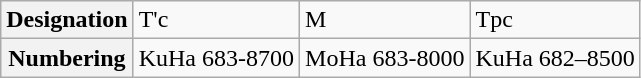<table class="wikitable">
<tr>
<th>Designation</th>
<td>T'c</td>
<td>M</td>
<td>Tpc</td>
</tr>
<tr>
<th>Numbering</th>
<td>KuHa 683-8700</td>
<td>MoHa 683-8000</td>
<td>KuHa 682–8500</td>
</tr>
</table>
